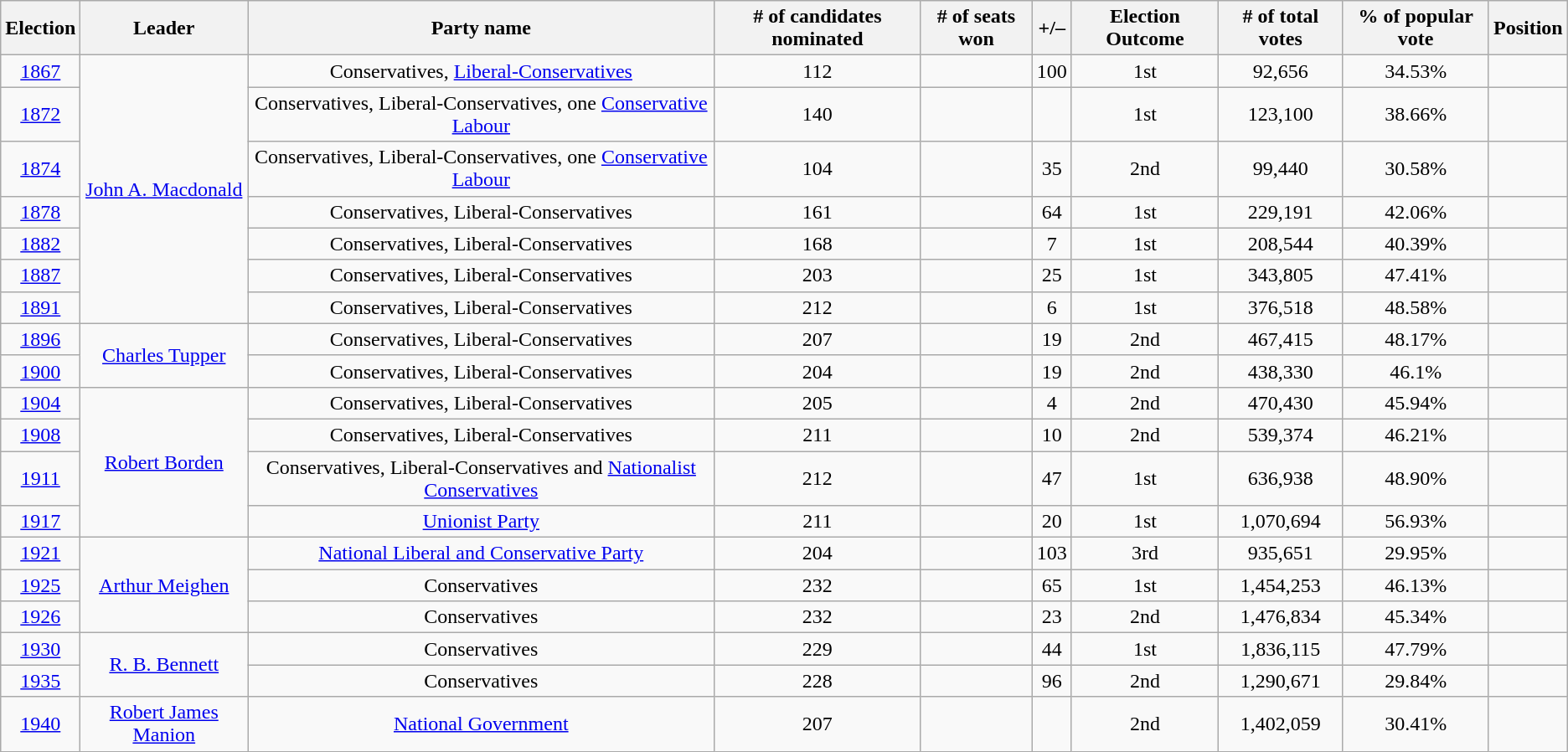<table class="wikitable sortable" style="text-align:center">
<tr>
<th>Election</th>
<th>Leader</th>
<th>Party name</th>
<th># of candidates nominated</th>
<th># of seats won</th>
<th>+/–</th>
<th>Election Outcome</th>
<th># of total votes</th>
<th>% of popular vote</th>
<th>Position</th>
</tr>
<tr>
<td><a href='#'>1867</a></td>
<td rowspan=7><a href='#'>John A. Macdonald</a></td>
<td>Conservatives, <a href='#'>Liberal-Conservatives</a></td>
<td>112</td>
<td></td>
<td>100</td>
<td>1st</td>
<td>92,656</td>
<td>34.53%</td>
<td></td>
</tr>
<tr>
<td><a href='#'>1872</a></td>
<td>Conservatives, Liberal-Conservatives, one <a href='#'>Conservative Labour</a></td>
<td>140</td>
<td></td>
<td></td>
<td> 1st</td>
<td>123,100</td>
<td>38.66%</td>
<td></td>
</tr>
<tr>
<td><a href='#'>1874</a></td>
<td>Conservatives, Liberal-Conservatives, one <a href='#'>Conservative Labour</a></td>
<td>104</td>
<td></td>
<td> 35</td>
<td> 2nd</td>
<td>99,440</td>
<td>30.58%</td>
<td></td>
</tr>
<tr>
<td><a href='#'>1878</a></td>
<td>Conservatives, Liberal-Conservatives</td>
<td>161</td>
<td></td>
<td> 64</td>
<td> 1st</td>
<td>229,191</td>
<td>42.06%</td>
<td></td>
</tr>
<tr>
<td><a href='#'>1882</a></td>
<td>Conservatives, Liberal-Conservatives</td>
<td>168</td>
<td></td>
<td> 7</td>
<td> 1st</td>
<td>208,544</td>
<td>40.39%</td>
<td></td>
</tr>
<tr>
<td><a href='#'>1887</a></td>
<td>Conservatives, Liberal-Conservatives</td>
<td>203</td>
<td></td>
<td> 25</td>
<td> 1st</td>
<td>343,805</td>
<td>47.41%</td>
<td></td>
</tr>
<tr>
<td><a href='#'>1891</a></td>
<td>Conservatives, Liberal-Conservatives</td>
<td>212</td>
<td></td>
<td> 6</td>
<td> 1st</td>
<td>376,518</td>
<td>48.58%</td>
<td></td>
</tr>
<tr>
<td><a href='#'>1896</a></td>
<td rowspan=2><a href='#'>Charles Tupper</a></td>
<td>Conservatives, Liberal-Conservatives</td>
<td>207</td>
<td></td>
<td> 19</td>
<td> 2nd</td>
<td>467,415</td>
<td>48.17%</td>
<td></td>
</tr>
<tr>
<td><a href='#'>1900</a></td>
<td>Conservatives, Liberal-Conservatives</td>
<td>204</td>
<td></td>
<td> 19</td>
<td> 2nd</td>
<td>438,330</td>
<td>46.1%</td>
<td></td>
</tr>
<tr>
<td><a href='#'>1904</a></td>
<td rowspan=4><a href='#'>Robert Borden</a></td>
<td>Conservatives, Liberal-Conservatives</td>
<td>205</td>
<td></td>
<td> 4</td>
<td> 2nd</td>
<td>470,430</td>
<td>45.94%</td>
<td></td>
</tr>
<tr>
<td><a href='#'>1908</a></td>
<td>Conservatives, Liberal-Conservatives</td>
<td>211</td>
<td></td>
<td> 10</td>
<td> 2nd</td>
<td>539,374</td>
<td>46.21%</td>
<td></td>
</tr>
<tr>
<td><a href='#'>1911</a></td>
<td>Conservatives, Liberal-Conservatives and <a href='#'>Nationalist Conservatives</a></td>
<td>212</td>
<td></td>
<td> 47</td>
<td> 1st</td>
<td>636,938</td>
<td>48.90%</td>
<td></td>
</tr>
<tr>
<td><a href='#'>1917</a></td>
<td><a href='#'>Unionist Party</a></td>
<td>211</td>
<td></td>
<td> 20</td>
<td> 1st</td>
<td>1,070,694</td>
<td>56.93%</td>
<td></td>
</tr>
<tr>
<td><a href='#'>1921</a></td>
<td rowspan=3><a href='#'>Arthur Meighen</a></td>
<td><a href='#'>National Liberal and Conservative Party</a></td>
<td>204</td>
<td></td>
<td> 103</td>
<td> 3rd</td>
<td>935,651</td>
<td>29.95%</td>
<td></td>
</tr>
<tr>
<td><a href='#'>1925</a></td>
<td>Conservatives</td>
<td>232</td>
<td></td>
<td> 65</td>
<td> 1st</td>
<td>1,454,253</td>
<td>46.13%</td>
<td></td>
</tr>
<tr>
<td><a href='#'>1926</a></td>
<td>Conservatives</td>
<td>232</td>
<td></td>
<td> 23</td>
<td> 2nd</td>
<td>1,476,834</td>
<td>45.34%</td>
<td></td>
</tr>
<tr>
<td><a href='#'>1930</a></td>
<td rowspan=2><a href='#'>R. B. Bennett</a></td>
<td>Conservatives</td>
<td>229</td>
<td></td>
<td> 44</td>
<td> 1st</td>
<td>1,836,115</td>
<td>47.79%</td>
<td></td>
</tr>
<tr>
<td><a href='#'>1935</a></td>
<td>Conservatives</td>
<td>228</td>
<td></td>
<td> 96</td>
<td> 2nd</td>
<td>1,290,671</td>
<td>29.84%</td>
<td></td>
</tr>
<tr>
<td><a href='#'>1940</a></td>
<td><a href='#'>Robert James Manion</a></td>
<td><a href='#'>National Government</a></td>
<td>207</td>
<td></td>
<td></td>
<td> 2nd</td>
<td>1,402,059</td>
<td>30.41%</td>
<td></td>
</tr>
</table>
